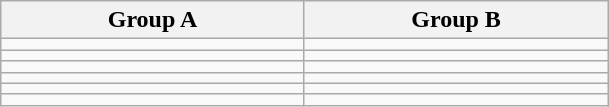<table class="wikitable" style="white-space: colrap;">
<tr>
<th width=195>Group A</th>
<th width=195>Group B</th>
</tr>
<tr>
<td></td>
<td></td>
</tr>
<tr>
<td></td>
<td></td>
</tr>
<tr>
<td></td>
<td></td>
</tr>
<tr>
<td></td>
<td></td>
</tr>
<tr>
<td></td>
<td></td>
</tr>
<tr>
<td></td>
<td></td>
</tr>
</table>
